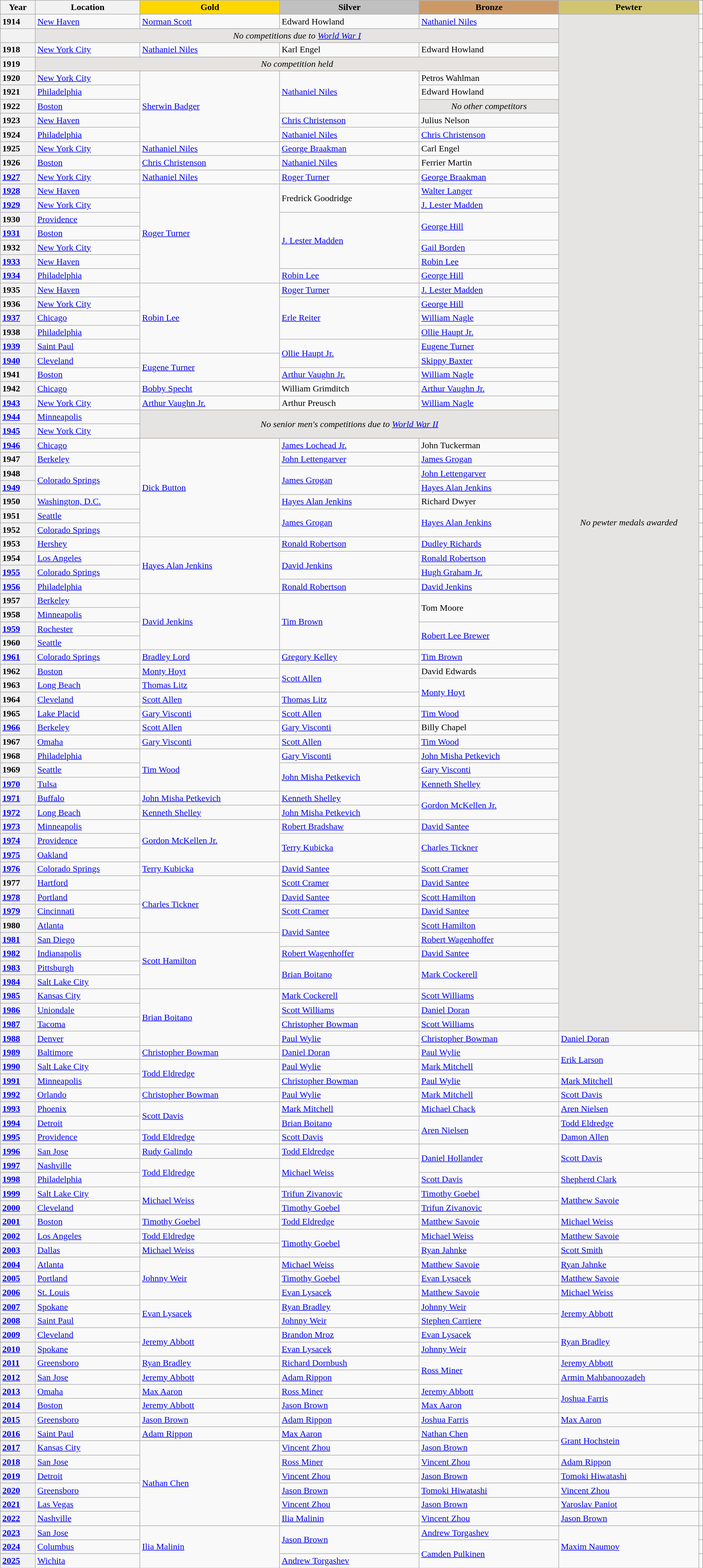<table class="wikitable unsortable" style="text-align:left; width:100%">
<tr>
<th scope="col" style="text-align:center; width:5%">Year</th>
<th scope="col" style="text-align:center; width:15%">Location</th>
<th scope="col" style="text-align:center; width:20%; background:gold">Gold</th>
<th scope="col" style="text-align:center; width:20%; background:silver">Silver</th>
<th scope="col" style="text-align:center; width:20%; background:#c96">Bronze</th>
<th scope="col" style="text-align:center; width:20%; background:#d1c571">Pewter</th>
<th scope="col" style="text-align:center"></th>
</tr>
<tr>
<th scope="row" style="text-align:left">1914</th>
<td><a href='#'>New Haven</a></td>
<td> <a href='#'>Norman Scott</a></td>
<td>Edward Howland</td>
<td><a href='#'>Nathaniel Niles</a></td>
<td rowspan="72" align="center" bgcolor="e5e4e2"><em>No pewter medals awarded</em></td>
<td></td>
</tr>
<tr>
<th scope="row" style="text-align:left"></th>
<td colspan="4" align="center" bgcolor="e5e4e2"><em>No competitions due to <a href='#'>World War I</a></em></td>
<td></td>
</tr>
<tr>
<th scope="row" style="text-align:left">1918</th>
<td><a href='#'>New York City</a></td>
<td><a href='#'>Nathaniel Niles</a></td>
<td>Karl Engel</td>
<td>Edward Howland</td>
<td></td>
</tr>
<tr>
<th scope="row" style="text-align:left">1919</th>
<td colspan="4" align="center" bgcolor="e5e4e2"><em>No competition held</em></td>
<td></td>
</tr>
<tr>
<th scope="row" style="text-align:left">1920</th>
<td><a href='#'>New York City</a></td>
<td rowspan="5"><a href='#'>Sherwin Badger</a></td>
<td rowspan="3"><a href='#'>Nathaniel Niles</a></td>
<td>Petros Wahlman</td>
<td></td>
</tr>
<tr>
<th scope="row" style="text-align:left">1921</th>
<td><a href='#'>Philadelphia</a></td>
<td>Edward Howland</td>
<td></td>
</tr>
<tr>
<th scope="row" style="text-align:left">1922</th>
<td><a href='#'>Boston</a></td>
<td align="center" bgcolor="e5e4e2"><em>No other competitors</em></td>
<td></td>
</tr>
<tr>
<th scope="row" style="text-align:left">1923</th>
<td><a href='#'>New Haven</a></td>
<td><a href='#'>Chris Christenson</a></td>
<td>Julius Nelson</td>
<td></td>
</tr>
<tr>
<th scope="row" style="text-align:left">1924</th>
<td><a href='#'>Philadelphia</a></td>
<td><a href='#'>Nathaniel Niles</a></td>
<td><a href='#'>Chris Christenson</a></td>
<td></td>
</tr>
<tr>
<th scope="row" style="text-align:left">1925</th>
<td><a href='#'>New York City</a></td>
<td><a href='#'>Nathaniel Niles</a></td>
<td><a href='#'>George Braakman</a></td>
<td>Carl Engel</td>
<td></td>
</tr>
<tr>
<th scope="row" style="text-align:left">1926</th>
<td><a href='#'>Boston</a></td>
<td><a href='#'>Chris Christenson</a></td>
<td><a href='#'>Nathaniel Niles</a></td>
<td>Ferrier Martin</td>
<td></td>
</tr>
<tr>
<th scope="row" style="text-align:left"><a href='#'>1927</a></th>
<td><a href='#'>New York City</a></td>
<td><a href='#'>Nathaniel Niles</a></td>
<td><a href='#'>Roger Turner</a></td>
<td><a href='#'>George Braakman</a></td>
<td></td>
</tr>
<tr>
<th scope="row" style="text-align:left"><a href='#'>1928</a></th>
<td><a href='#'>New Haven</a></td>
<td rowspan="7"><a href='#'>Roger Turner</a></td>
<td rowspan="2">Fredrick Goodridge</td>
<td><a href='#'>Walter Langer</a></td>
<td></td>
</tr>
<tr>
<th scope="row" style="text-align:left"><a href='#'>1929</a></th>
<td><a href='#'>New York City</a></td>
<td><a href='#'>J. Lester Madden</a></td>
<td></td>
</tr>
<tr>
<th scope="row" style="text-align:left">1930</th>
<td><a href='#'>Providence</a></td>
<td rowspan="4"><a href='#'>J. Lester Madden</a></td>
<td rowspan="2"><a href='#'>George Hill</a></td>
<td></td>
</tr>
<tr>
<th scope="row" style="text-align:left"><a href='#'>1931</a></th>
<td><a href='#'>Boston</a></td>
<td></td>
</tr>
<tr>
<th scope="row" style="text-align:left">1932</th>
<td><a href='#'>New York City</a></td>
<td><a href='#'>Gail Borden</a></td>
<td></td>
</tr>
<tr>
<th scope="row" style="text-align:left"><a href='#'>1933</a></th>
<td><a href='#'>New Haven</a></td>
<td><a href='#'>Robin Lee</a></td>
<td></td>
</tr>
<tr>
<th scope="row" style="text-align:left"><a href='#'>1934</a></th>
<td><a href='#'>Philadelphia</a></td>
<td><a href='#'>Robin Lee</a></td>
<td><a href='#'>George Hill</a></td>
<td></td>
</tr>
<tr>
<th scope="row" style="text-align:left">1935</th>
<td><a href='#'>New Haven</a></td>
<td rowspan="5"><a href='#'>Robin Lee</a></td>
<td><a href='#'>Roger Turner</a></td>
<td><a href='#'>J. Lester Madden</a></td>
<td></td>
</tr>
<tr>
<th scope="row" style="text-align:left">1936</th>
<td><a href='#'>New York City</a></td>
<td rowspan="3"><a href='#'>Erle Reiter</a></td>
<td><a href='#'>George Hill</a></td>
<td></td>
</tr>
<tr>
<th scope="row" style="text-align:left"><a href='#'>1937</a></th>
<td><a href='#'>Chicago</a></td>
<td><a href='#'>William Nagle</a></td>
<td></td>
</tr>
<tr>
<th scope="row" style="text-align:left">1938</th>
<td><a href='#'>Philadelphia</a></td>
<td><a href='#'>Ollie Haupt Jr.</a></td>
<td></td>
</tr>
<tr>
<th scope="row" style="text-align:left"><a href='#'>1939</a></th>
<td><a href='#'>Saint Paul</a></td>
<td rowspan="2"><a href='#'>Ollie Haupt Jr.</a></td>
<td><a href='#'>Eugene Turner</a></td>
<td></td>
</tr>
<tr>
<th scope="row" style="text-align:left"><a href='#'>1940</a></th>
<td><a href='#'>Cleveland</a></td>
<td rowspan="2"><a href='#'>Eugene Turner</a></td>
<td><a href='#'>Skippy Baxter</a></td>
<td></td>
</tr>
<tr>
<th scope="row" style="text-align:left">1941</th>
<td><a href='#'>Boston</a></td>
<td><a href='#'>Arthur Vaughn Jr.</a></td>
<td><a href='#'>William Nagle</a></td>
<td></td>
</tr>
<tr>
<th scope="row" style="text-align:left">1942</th>
<td><a href='#'>Chicago</a></td>
<td><a href='#'>Bobby Specht</a></td>
<td>William Grimditch</td>
<td><a href='#'>Arthur Vaughn Jr.</a></td>
<td></td>
</tr>
<tr>
<th scope="row" style="text-align:left"><a href='#'>1943</a></th>
<td><a href='#'>New York City</a></td>
<td><a href='#'>Arthur Vaughn Jr.</a></td>
<td>Arthur Preusch</td>
<td><a href='#'>William Nagle</a></td>
<td></td>
</tr>
<tr>
<th scope="row" style="text-align:left"><a href='#'>1944</a></th>
<td><a href='#'>Minneapolis</a></td>
<td colspan="3" rowspan="2" align="center" bgcolor="e5e4e2"><em>No senior men's competitions due to <a href='#'>World War II</a></em></td>
<td></td>
</tr>
<tr>
<th scope="row" style="text-align:left"><a href='#'>1945</a></th>
<td><a href='#'>New York City</a></td>
<td></td>
</tr>
<tr>
<th scope="row" style="text-align:left"><a href='#'>1946</a></th>
<td><a href='#'>Chicago</a></td>
<td rowspan="7"><a href='#'>Dick Button</a></td>
<td><a href='#'>James Lochead Jr.</a></td>
<td>John Tuckerman</td>
<td></td>
</tr>
<tr>
<th scope="row" style="text-align:left">1947</th>
<td><a href='#'>Berkeley</a></td>
<td><a href='#'>John Lettengarver</a></td>
<td><a href='#'>James Grogan</a></td>
<td></td>
</tr>
<tr>
<th scope="row" style="text-align:left">1948</th>
<td rowspan="2"><a href='#'>Colorado Springs</a></td>
<td rowspan="2"><a href='#'>James Grogan</a></td>
<td><a href='#'>John Lettengarver</a></td>
<td></td>
</tr>
<tr>
<th scope="row" style="text-align:left"><a href='#'>1949</a></th>
<td><a href='#'>Hayes Alan Jenkins</a></td>
<td></td>
</tr>
<tr>
<th scope="row" style="text-align:left">1950</th>
<td><a href='#'>Washington, D.C.</a></td>
<td><a href='#'>Hayes Alan Jenkins</a></td>
<td>Richard Dwyer</td>
<td></td>
</tr>
<tr>
<th scope="row" style="text-align:left">1951</th>
<td><a href='#'>Seattle</a></td>
<td rowspan="2"><a href='#'>James Grogan</a></td>
<td rowspan="2"><a href='#'>Hayes Alan Jenkins</a></td>
<td></td>
</tr>
<tr>
<th scope="row" style="text-align:left">1952</th>
<td><a href='#'>Colorado Springs</a></td>
<td></td>
</tr>
<tr>
<th scope="row" style="text-align:left">1953</th>
<td><a href='#'>Hershey</a></td>
<td rowspan="4"><a href='#'>Hayes Alan Jenkins</a></td>
<td><a href='#'>Ronald Robertson</a></td>
<td><a href='#'>Dudley Richards</a></td>
<td></td>
</tr>
<tr>
<th scope="row" style="text-align:left">1954</th>
<td><a href='#'>Los Angeles</a></td>
<td rowspan="2"><a href='#'>David Jenkins</a></td>
<td><a href='#'>Ronald Robertson</a></td>
<td></td>
</tr>
<tr>
<th scope="row" style="text-align:left"><a href='#'>1955</a></th>
<td><a href='#'>Colorado Springs</a></td>
<td><a href='#'>Hugh Graham Jr.</a></td>
<td></td>
</tr>
<tr>
<th scope="row" style="text-align:left"><a href='#'>1956</a></th>
<td><a href='#'>Philadelphia</a></td>
<td><a href='#'>Ronald Robertson</a></td>
<td><a href='#'>David Jenkins</a></td>
<td></td>
</tr>
<tr>
<th scope="row" style="text-align:left">1957</th>
<td><a href='#'>Berkeley</a></td>
<td rowspan="4"><a href='#'>David Jenkins</a></td>
<td rowspan="4"><a href='#'>Tim Brown</a></td>
<td rowspan="2">Tom Moore</td>
<td></td>
</tr>
<tr>
<th scope="row" style="text-align:left">1958</th>
<td><a href='#'>Minneapolis</a></td>
<td></td>
</tr>
<tr>
<th scope="row" style="text-align:left"><a href='#'>1959</a></th>
<td><a href='#'>Rochester</a></td>
<td rowspan="2"><a href='#'>Robert Lee Brewer</a></td>
<td></td>
</tr>
<tr>
<th scope="row" style="text-align:left">1960</th>
<td><a href='#'>Seattle</a></td>
<td></td>
</tr>
<tr>
<th scope="row" style="text-align:left"><a href='#'>1961</a></th>
<td><a href='#'>Colorado Springs</a></td>
<td><a href='#'>Bradley Lord</a></td>
<td><a href='#'>Gregory Kelley</a></td>
<td><a href='#'>Tim Brown</a></td>
<td></td>
</tr>
<tr>
<th scope="row" style="text-align:left">1962</th>
<td><a href='#'>Boston</a></td>
<td><a href='#'>Monty Hoyt</a></td>
<td rowspan="2"><a href='#'>Scott Allen</a></td>
<td>David Edwards</td>
<td></td>
</tr>
<tr>
<th scope="row" style="text-align:left">1963</th>
<td><a href='#'>Long Beach</a></td>
<td><a href='#'>Thomas Litz</a></td>
<td rowspan="2"><a href='#'>Monty Hoyt</a></td>
<td></td>
</tr>
<tr>
<th scope="row" style="text-align:left">1964</th>
<td><a href='#'>Cleveland</a></td>
<td><a href='#'>Scott Allen</a></td>
<td><a href='#'>Thomas Litz</a></td>
<td></td>
</tr>
<tr>
<th scope="row" style="text-align:left">1965</th>
<td><a href='#'>Lake Placid</a></td>
<td><a href='#'>Gary Visconti</a></td>
<td><a href='#'>Scott Allen</a></td>
<td><a href='#'>Tim Wood</a></td>
<td></td>
</tr>
<tr>
<th scope="row" style="text-align:left"><a href='#'>1966</a></th>
<td><a href='#'>Berkeley</a></td>
<td><a href='#'>Scott Allen</a></td>
<td><a href='#'>Gary Visconti</a></td>
<td>Billy Chapel</td>
<td></td>
</tr>
<tr>
<th scope="row" style="text-align:left">1967</th>
<td><a href='#'>Omaha</a></td>
<td><a href='#'>Gary Visconti</a></td>
<td><a href='#'>Scott Allen</a></td>
<td><a href='#'>Tim Wood</a></td>
<td></td>
</tr>
<tr>
<th scope="row" style="text-align:left">1968</th>
<td><a href='#'>Philadelphia</a></td>
<td rowspan="3"><a href='#'>Tim Wood</a></td>
<td><a href='#'>Gary Visconti</a></td>
<td><a href='#'>John Misha Petkevich</a></td>
<td></td>
</tr>
<tr>
<th scope="row" style="text-align:left">1969</th>
<td><a href='#'>Seattle</a></td>
<td rowspan="2"><a href='#'>John Misha Petkevich</a></td>
<td><a href='#'>Gary Visconti</a></td>
<td></td>
</tr>
<tr>
<th scope="row" style="text-align:left"><a href='#'>1970</a></th>
<td><a href='#'>Tulsa</a></td>
<td><a href='#'>Kenneth Shelley</a></td>
<td></td>
</tr>
<tr>
<th scope="row" style="text-align:left"><a href='#'>1971</a></th>
<td><a href='#'>Buffalo</a></td>
<td><a href='#'>John Misha Petkevich</a></td>
<td><a href='#'>Kenneth Shelley</a></td>
<td rowspan="2"><a href='#'>Gordon McKellen Jr.</a></td>
<td></td>
</tr>
<tr>
<th scope="row" style="text-align:left"><a href='#'>1972</a></th>
<td><a href='#'>Long Beach</a></td>
<td><a href='#'>Kenneth Shelley</a></td>
<td><a href='#'>John Misha Petkevich</a></td>
<td></td>
</tr>
<tr>
<th scope="row" style="text-align:left"><a href='#'>1973</a></th>
<td><a href='#'>Minneapolis</a></td>
<td rowspan="3"><a href='#'>Gordon McKellen Jr.</a></td>
<td><a href='#'>Robert Bradshaw</a></td>
<td><a href='#'>David Santee</a></td>
<td></td>
</tr>
<tr>
<th scope="row" style="text-align:left"><a href='#'>1974</a></th>
<td><a href='#'>Providence</a></td>
<td rowspan="2"><a href='#'>Terry Kubicka</a></td>
<td rowspan="2"><a href='#'>Charles Tickner</a></td>
<td></td>
</tr>
<tr>
<th scope="row" style="text-align:left"><a href='#'>1975</a></th>
<td><a href='#'>Oakland</a></td>
<td></td>
</tr>
<tr>
<th scope="row" style="text-align:left"><a href='#'>1976</a></th>
<td><a href='#'>Colorado Springs</a></td>
<td><a href='#'>Terry Kubicka</a></td>
<td><a href='#'>David Santee</a></td>
<td><a href='#'>Scott Cramer</a></td>
<td></td>
</tr>
<tr>
<th scope="row" style="text-align:left">1977</th>
<td><a href='#'>Hartford</a></td>
<td rowspan="4"><a href='#'>Charles Tickner</a></td>
<td><a href='#'>Scott Cramer</a></td>
<td><a href='#'>David Santee</a></td>
<td></td>
</tr>
<tr>
<th scope="row" style="text-align:left"><a href='#'>1978</a></th>
<td><a href='#'>Portland</a></td>
<td><a href='#'>David Santee</a></td>
<td><a href='#'>Scott Hamilton</a></td>
<td></td>
</tr>
<tr>
<th scope="row" style="text-align:left"><a href='#'>1979</a></th>
<td><a href='#'>Cincinnati</a></td>
<td><a href='#'>Scott Cramer</a></td>
<td><a href='#'>David Santee</a></td>
<td></td>
</tr>
<tr>
<th scope="row" style="text-align:left">1980</th>
<td><a href='#'>Atlanta</a></td>
<td rowspan="2"><a href='#'>David Santee</a></td>
<td><a href='#'>Scott Hamilton</a></td>
<td></td>
</tr>
<tr>
<th scope="row" style="text-align:left"><a href='#'>1981</a></th>
<td><a href='#'>San Diego</a></td>
<td rowspan="4"><a href='#'>Scott Hamilton</a></td>
<td><a href='#'>Robert Wagenhoffer</a></td>
<td></td>
</tr>
<tr>
<th scope="row" style="text-align:left"><a href='#'>1982</a></th>
<td><a href='#'>Indianapolis</a></td>
<td><a href='#'>Robert Wagenhoffer</a></td>
<td><a href='#'>David Santee</a></td>
<td></td>
</tr>
<tr>
<th scope="row" style="text-align:left"><a href='#'>1983</a></th>
<td><a href='#'>Pittsburgh</a></td>
<td rowspan="2"><a href='#'>Brian Boitano</a></td>
<td rowspan="2"><a href='#'>Mark Cockerell</a></td>
<td></td>
</tr>
<tr>
<th scope="row" style="text-align:left"><a href='#'>1984</a></th>
<td><a href='#'>Salt Lake City</a></td>
<td></td>
</tr>
<tr>
<th scope="row" style="text-align:left"><a href='#'>1985</a></th>
<td><a href='#'>Kansas City</a></td>
<td rowspan="4"><a href='#'>Brian Boitano</a></td>
<td><a href='#'>Mark Cockerell</a></td>
<td><a href='#'>Scott Williams</a></td>
<td></td>
</tr>
<tr>
<th scope="row" style="text-align:left"><a href='#'>1986</a></th>
<td><a href='#'>Uniondale</a></td>
<td><a href='#'>Scott Williams</a></td>
<td><a href='#'>Daniel Doran</a></td>
<td></td>
</tr>
<tr>
<th scope="row" style="text-align:left"><a href='#'>1987</a></th>
<td><a href='#'>Tacoma</a></td>
<td><a href='#'>Christopher Bowman</a></td>
<td><a href='#'>Scott Williams</a></td>
<td></td>
</tr>
<tr>
<th scope="row" style="text-align:left"><a href='#'>1988</a></th>
<td><a href='#'>Denver</a></td>
<td><a href='#'>Paul Wylie</a></td>
<td><a href='#'>Christopher Bowman</a></td>
<td><a href='#'>Daniel Doran</a></td>
<td></td>
</tr>
<tr>
<th scope="row" style="text-align:left"><a href='#'>1989</a></th>
<td><a href='#'>Baltimore</a></td>
<td><a href='#'>Christopher Bowman</a></td>
<td><a href='#'>Daniel Doran</a></td>
<td><a href='#'>Paul Wylie</a></td>
<td rowspan="2"><a href='#'>Erik Larson</a></td>
<td></td>
</tr>
<tr>
<th scope="row" style="text-align:left"><a href='#'>1990</a></th>
<td><a href='#'>Salt Lake City</a></td>
<td rowspan="2"><a href='#'>Todd Eldredge</a></td>
<td><a href='#'>Paul Wylie</a></td>
<td><a href='#'>Mark Mitchell</a></td>
<td></td>
</tr>
<tr>
<th scope="row" style="text-align:left"><a href='#'>1991</a></th>
<td><a href='#'>Minneapolis</a></td>
<td><a href='#'>Christopher Bowman</a></td>
<td><a href='#'>Paul Wylie</a></td>
<td><a href='#'>Mark Mitchell</a></td>
<td></td>
</tr>
<tr>
<th scope="row" style="text-align:left"><a href='#'>1992</a></th>
<td><a href='#'>Orlando</a></td>
<td><a href='#'>Christopher Bowman</a></td>
<td><a href='#'>Paul Wylie</a></td>
<td><a href='#'>Mark Mitchell</a></td>
<td><a href='#'>Scott Davis</a></td>
<td></td>
</tr>
<tr>
<th scope="row" style="text-align:left"><a href='#'>1993</a></th>
<td><a href='#'>Phoenix</a></td>
<td rowspan="2"><a href='#'>Scott Davis</a></td>
<td><a href='#'>Mark Mitchell</a></td>
<td><a href='#'>Michael Chack</a></td>
<td><a href='#'>Aren Nielsen</a></td>
<td></td>
</tr>
<tr>
<th scope="row" style="text-align:left"><a href='#'>1994</a></th>
<td><a href='#'>Detroit</a></td>
<td><a href='#'>Brian Boitano</a></td>
<td rowspan="2"><a href='#'>Aren Nielsen</a></td>
<td><a href='#'>Todd Eldredge</a></td>
<td></td>
</tr>
<tr>
<th scope="row" style="text-align:left"><a href='#'>1995</a></th>
<td><a href='#'>Providence</a></td>
<td><a href='#'>Todd Eldredge</a></td>
<td><a href='#'>Scott Davis</a></td>
<td><a href='#'>Damon Allen</a></td>
<td></td>
</tr>
<tr>
<th scope="row" style="text-align:left"><a href='#'>1996</a></th>
<td><a href='#'>San Jose</a></td>
<td><a href='#'>Rudy Galindo</a></td>
<td><a href='#'>Todd Eldredge</a></td>
<td rowspan="2"><a href='#'>Daniel Hollander</a></td>
<td rowspan="2"><a href='#'>Scott Davis</a></td>
<td></td>
</tr>
<tr>
<th scope="row" style="text-align:left"><a href='#'>1997</a></th>
<td><a href='#'>Nashville</a></td>
<td rowspan="2"><a href='#'>Todd Eldredge</a></td>
<td rowspan="2"><a href='#'>Michael Weiss</a></td>
<td></td>
</tr>
<tr>
<th scope="row" style="text-align:left"><a href='#'>1998</a></th>
<td><a href='#'>Philadelphia</a></td>
<td><a href='#'>Scott Davis</a></td>
<td><a href='#'>Shepherd Clark</a></td>
<td></td>
</tr>
<tr>
<th scope="row" style="text-align:left"><a href='#'>1999</a></th>
<td><a href='#'>Salt Lake City</a></td>
<td rowspan="2"><a href='#'>Michael Weiss</a></td>
<td><a href='#'>Trifun Zivanovic</a></td>
<td><a href='#'>Timothy Goebel</a></td>
<td rowspan="2"><a href='#'>Matthew Savoie</a></td>
<td></td>
</tr>
<tr>
<th scope="row" style="text-align:left"><a href='#'>2000</a></th>
<td><a href='#'>Cleveland</a></td>
<td><a href='#'>Timothy Goebel</a></td>
<td><a href='#'>Trifun Zivanovic</a></td>
<td></td>
</tr>
<tr>
<th scope="row" style="text-align:left"><a href='#'>2001</a></th>
<td><a href='#'>Boston</a></td>
<td><a href='#'>Timothy Goebel</a></td>
<td><a href='#'>Todd Eldredge</a></td>
<td><a href='#'>Matthew Savoie</a></td>
<td><a href='#'>Michael Weiss</a></td>
<td></td>
</tr>
<tr>
<th scope="row" style="text-align:left"><a href='#'>2002</a></th>
<td><a href='#'>Los Angeles</a></td>
<td><a href='#'>Todd Eldredge</a></td>
<td rowspan="2"><a href='#'>Timothy Goebel</a></td>
<td><a href='#'>Michael Weiss</a></td>
<td><a href='#'>Matthew Savoie</a></td>
<td></td>
</tr>
<tr>
<th scope="row" style="text-align:left"><a href='#'>2003</a></th>
<td><a href='#'>Dallas</a></td>
<td><a href='#'>Michael Weiss</a></td>
<td><a href='#'>Ryan Jahnke</a></td>
<td><a href='#'>Scott Smith</a></td>
<td></td>
</tr>
<tr>
<th scope="row" style="text-align:left"><a href='#'>2004</a></th>
<td><a href='#'>Atlanta</a></td>
<td rowspan="3"><a href='#'>Johnny Weir</a></td>
<td><a href='#'>Michael Weiss</a></td>
<td><a href='#'>Matthew Savoie</a></td>
<td><a href='#'>Ryan Jahnke</a></td>
<td></td>
</tr>
<tr>
<th scope="row" style="text-align:left"><a href='#'>2005</a></th>
<td><a href='#'>Portland</a></td>
<td><a href='#'>Timothy Goebel</a></td>
<td><a href='#'>Evan Lysacek</a></td>
<td><a href='#'>Matthew Savoie</a></td>
<td></td>
</tr>
<tr>
<th scope="row" style="text-align:left"><a href='#'>2006</a></th>
<td><a href='#'>St. Louis</a></td>
<td><a href='#'>Evan Lysacek</a></td>
<td><a href='#'>Matthew Savoie</a></td>
<td><a href='#'>Michael Weiss</a></td>
<td></td>
</tr>
<tr>
<th scope="row" style="text-align:left"><a href='#'>2007</a></th>
<td><a href='#'>Spokane</a></td>
<td rowspan="2"><a href='#'>Evan Lysacek</a></td>
<td><a href='#'>Ryan Bradley</a></td>
<td><a href='#'>Johnny Weir</a></td>
<td rowspan="2"><a href='#'>Jeremy Abbott</a></td>
<td></td>
</tr>
<tr>
<th scope="row" style="text-align:left"><a href='#'>2008</a></th>
<td><a href='#'>Saint Paul</a></td>
<td><a href='#'>Johnny Weir</a></td>
<td><a href='#'>Stephen Carriere</a></td>
<td></td>
</tr>
<tr>
<th scope="row" style="text-align:left"><a href='#'>2009</a></th>
<td><a href='#'>Cleveland</a></td>
<td rowspan="2"><a href='#'>Jeremy Abbott</a></td>
<td><a href='#'>Brandon Mroz</a></td>
<td><a href='#'>Evan Lysacek</a></td>
<td rowspan="2"><a href='#'>Ryan Bradley</a></td>
<td></td>
</tr>
<tr>
<th scope="row" style="text-align:left"><a href='#'>2010</a></th>
<td><a href='#'>Spokane</a></td>
<td><a href='#'>Evan Lysacek</a></td>
<td><a href='#'>Johnny Weir</a></td>
<td></td>
</tr>
<tr>
<th scope="row" style="text-align:left"><a href='#'>2011</a></th>
<td><a href='#'>Greensboro</a></td>
<td><a href='#'>Ryan Bradley</a></td>
<td><a href='#'>Richard Dornbush</a></td>
<td rowspan="2"><a href='#'>Ross Miner</a></td>
<td><a href='#'>Jeremy Abbott</a></td>
<td></td>
</tr>
<tr>
<th scope="row" style="text-align:left"><a href='#'>2012</a></th>
<td><a href='#'>San Jose</a></td>
<td><a href='#'>Jeremy Abbott</a></td>
<td><a href='#'>Adam Rippon</a></td>
<td><a href='#'>Armin Mahbanoozadeh</a></td>
<td></td>
</tr>
<tr>
<th scope="row" style="text-align:left"><a href='#'>2013</a></th>
<td><a href='#'>Omaha</a></td>
<td><a href='#'>Max Aaron</a></td>
<td><a href='#'>Ross Miner</a></td>
<td><a href='#'>Jeremy Abbott</a></td>
<td rowspan="2"><a href='#'>Joshua Farris</a></td>
<td></td>
</tr>
<tr>
<th scope="row" style="text-align:left"><a href='#'>2014</a></th>
<td><a href='#'>Boston</a></td>
<td><a href='#'>Jeremy Abbott</a></td>
<td><a href='#'>Jason Brown</a></td>
<td><a href='#'>Max Aaron</a></td>
<td></td>
</tr>
<tr>
<th scope="row" style="text-align:left"><a href='#'>2015</a></th>
<td><a href='#'>Greensboro</a></td>
<td><a href='#'>Jason Brown</a></td>
<td><a href='#'>Adam Rippon</a></td>
<td><a href='#'>Joshua Farris</a></td>
<td><a href='#'>Max Aaron</a></td>
<td></td>
</tr>
<tr>
<th scope="row" style="text-align:left"><a href='#'>2016</a></th>
<td><a href='#'>Saint Paul</a></td>
<td><a href='#'>Adam Rippon</a></td>
<td><a href='#'>Max Aaron</a></td>
<td><a href='#'>Nathan Chen</a></td>
<td rowspan="2"><a href='#'>Grant Hochstein</a></td>
<td></td>
</tr>
<tr>
<th scope="row" style="text-align:left"><a href='#'>2017</a></th>
<td><a href='#'>Kansas City</a></td>
<td rowspan="6"><a href='#'>Nathan Chen</a></td>
<td><a href='#'>Vincent Zhou</a></td>
<td><a href='#'>Jason Brown</a></td>
<td></td>
</tr>
<tr>
<th scope="row" style="text-align:left"><a href='#'>2018</a></th>
<td><a href='#'>San Jose</a></td>
<td><a href='#'>Ross Miner</a></td>
<td><a href='#'>Vincent Zhou</a></td>
<td><a href='#'>Adam Rippon</a></td>
<td></td>
</tr>
<tr>
<th scope="row" style="text-align:left"><a href='#'>2019</a></th>
<td><a href='#'>Detroit</a></td>
<td><a href='#'>Vincent Zhou</a></td>
<td><a href='#'>Jason Brown</a></td>
<td><a href='#'>Tomoki Hiwatashi</a></td>
<td></td>
</tr>
<tr>
<th scope="row" style="text-align:left"><a href='#'>2020</a></th>
<td><a href='#'>Greensboro</a></td>
<td><a href='#'>Jason Brown</a></td>
<td><a href='#'>Tomoki Hiwatashi</a></td>
<td><a href='#'>Vincent Zhou</a></td>
<td></td>
</tr>
<tr>
<th scope="row" style="text-align:left"><a href='#'>2021</a></th>
<td><a href='#'>Las Vegas</a></td>
<td><a href='#'>Vincent Zhou</a></td>
<td><a href='#'>Jason Brown</a></td>
<td><a href='#'>Yaroslav Paniot</a></td>
<td></td>
</tr>
<tr>
<th scope="row" style="text-align:left"><a href='#'>2022</a></th>
<td><a href='#'>Nashville</a></td>
<td><a href='#'>Ilia Malinin</a></td>
<td><a href='#'>Vincent Zhou</a></td>
<td><a href='#'>Jason Brown</a></td>
<td></td>
</tr>
<tr>
<th scope="row" style="text-align:left"><a href='#'>2023</a></th>
<td><a href='#'>San Jose</a></td>
<td rowspan="3"><a href='#'>Ilia Malinin</a></td>
<td rowspan="2"><a href='#'>Jason Brown</a></td>
<td><a href='#'>Andrew Torgashev</a></td>
<td rowspan="3"><a href='#'>Maxim Naumov</a></td>
<td></td>
</tr>
<tr>
<th scope="row" style="text-align:left"><a href='#'>2024</a></th>
<td><a href='#'>Columbus</a></td>
<td rowspan="2"><a href='#'>Camden Pulkinen</a></td>
<td></td>
</tr>
<tr>
<th scope="row" style="text-align:left"><a href='#'>2025</a></th>
<td><a href='#'>Wichita</a></td>
<td><a href='#'>Andrew Torgashev</a></td>
<td></td>
</tr>
</table>
